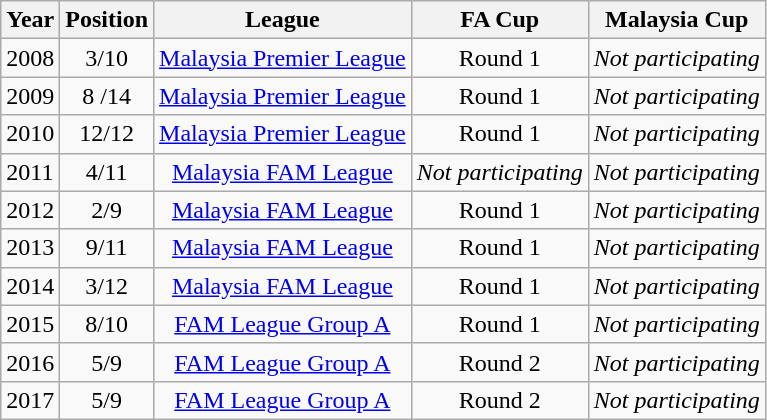<table class="wikitable float-right">
<tr>
<th>Year</th>
<th>Position</th>
<th>League</th>
<th>FA Cup</th>
<th>Malaysia Cup</th>
</tr>
<tr>
<td>2008</td>
<td valign="middle" align="center">3/10</td>
<td valign="middle" align="center"><a href='#'>Malaysia Premier League</a></td>
<td valign="middle" align="center">Round 1</td>
<td valign="middle" align="center"><em>Not participating</em></td>
</tr>
<tr>
<td>2009</td>
<td valign="middle" align="center">8 /14</td>
<td valign="middle" align="center"><a href='#'>Malaysia Premier League</a></td>
<td valign="middle" align="center">Round 1</td>
<td valign="middle" align="center"><em>Not participating</em></td>
</tr>
<tr>
<td>2010</td>
<td valign="middle" align="center">12/12</td>
<td valign="middle" align="center"><a href='#'>Malaysia Premier League</a></td>
<td valign="middle" align="center">Round 1</td>
<td valign="middle" align="center"><em>Not participating</em></td>
</tr>
<tr>
<td>2011</td>
<td valign="middle" align="center">4/11</td>
<td valign="middle" align="center"><a href='#'>Malaysia FAM League</a></td>
<td valign="middle" align="center"><em>Not participating</em></td>
<td valign="middle" align="center"><em>Not participating</em></td>
</tr>
<tr>
<td>2012</td>
<td valign="middle" align="center">2/9</td>
<td valign="middle" align="center"><a href='#'>Malaysia FAM League</a></td>
<td valign="middle" align="center">Round 1</td>
<td valign="middle" align="center"><em>Not participating</em></td>
</tr>
<tr>
<td>2013</td>
<td valign="middle" align="center">9/11</td>
<td valign="middle" align="center"><a href='#'>Malaysia FAM League</a></td>
<td valign="middle" align="center">Round 1</td>
<td valign="middle" align="center"><em>Not participating</em></td>
</tr>
<tr>
<td>2014</td>
<td valign="middle" align="center">3/12</td>
<td valign="middle" align="center"><a href='#'>Malaysia FAM League</a></td>
<td valign="middle" align="center">Round 1</td>
<td valign="middle" align="center"><em>Not participating</em></td>
</tr>
<tr>
<td>2015</td>
<td valign="middle" align="center">8/10</td>
<td valign="middle" align="center"><a href='#'>FAM League Group A</a></td>
<td valign="middle" align="center">Round 1</td>
<td valign="middle" align="center"><em>Not participating</em></td>
</tr>
<tr>
<td>2016</td>
<td valign="middle" align="center">5/9</td>
<td valign="middle" align="center"><a href='#'>FAM League Group A</a></td>
<td valign="middle" align="center">Round 2</td>
<td valign="middle" align="center"><em>Not participating</em></td>
</tr>
<tr>
<td>2017</td>
<td valign="middle" align="center">5/9</td>
<td valign="middle" align="center"><a href='#'>FAM League Group A</a></td>
<td valign="middle" align="center">Round 2</td>
<td valign="middle" align="center"><em>Not participating</em></td>
</tr>
</table>
